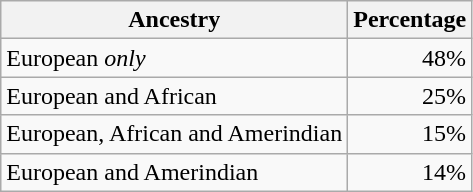<table class="wikitable" style="float:center; margin:1em;">
<tr>
<th>Ancestry</th>
<th>Percentage</th>
</tr>
<tr style="text-align:right;">
<td align="left">European <em>only</em></td>
<td>48%</td>
</tr>
<tr style="text-align:right;">
<td align="left">European and African</td>
<td>25%</td>
</tr>
<tr style="text-align:right;">
<td align="left">European, African and Amerindian</td>
<td>15%</td>
</tr>
<tr style="text-align:right;">
<td align="left">European and Amerindian</td>
<td>14%</td>
</tr>
</table>
